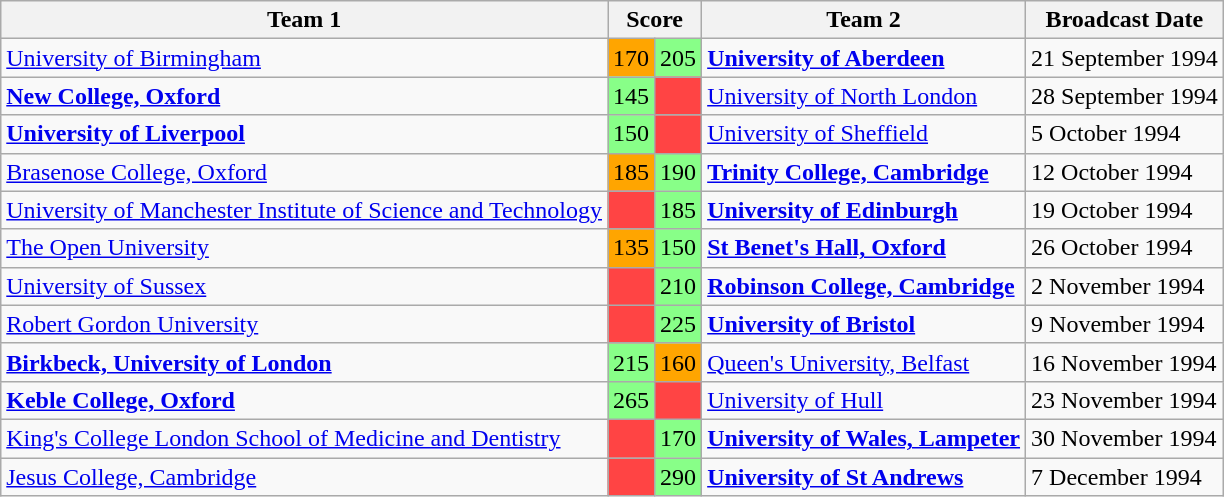<table class="wikitable" border="1">
<tr>
<th>Team 1</th>
<th colspan=2>Score</th>
<th>Team 2</th>
<th>Broadcast Date</th>
</tr>
<tr>
<td><a href='#'>University of Birmingham</a></td>
<td style="background:orange">170</td>
<td style="background:#88ff88">205</td>
<td><strong><a href='#'>University of Aberdeen</a></strong></td>
<td>21 September 1994</td>
</tr>
<tr>
<td><strong><a href='#'>New College, Oxford</a></strong></td>
<td style="background:#88ff88">145</td>
<td style="background:#ff4444"></td>
<td><a href='#'>University of North London</a></td>
<td>28 September 1994</td>
</tr>
<tr>
<td><strong><a href='#'>University of Liverpool</a></strong></td>
<td style="background:#88ff88">150</td>
<td style="background:#ff4444"></td>
<td><a href='#'>University of Sheffield</a></td>
<td>5 October 1994</td>
</tr>
<tr>
<td><a href='#'>Brasenose College, Oxford</a></td>
<td style="background:orange">185</td>
<td style="background:#88ff88">190</td>
<td><strong><a href='#'>Trinity College, Cambridge</a></strong></td>
<td>12 October 1994</td>
</tr>
<tr>
<td><a href='#'>University of Manchester Institute of Science and Technology</a></td>
<td style="background:#ff4444"></td>
<td style="background:#88ff88">185</td>
<td><strong><a href='#'>University of Edinburgh</a></strong></td>
<td>19 October 1994</td>
</tr>
<tr>
<td><a href='#'>The Open University</a></td>
<td style="background:orange">135</td>
<td style="background:#88ff88">150</td>
<td><strong><a href='#'>St Benet's Hall, Oxford</a></strong></td>
<td>26 October 1994</td>
</tr>
<tr>
<td><a href='#'>University of Sussex</a></td>
<td style="background:#ff4444"></td>
<td style="background:#88ff88">210</td>
<td><strong><a href='#'>Robinson College, Cambridge</a></strong></td>
<td>2 November 1994</td>
</tr>
<tr>
<td><a href='#'>Robert Gordon University</a></td>
<td style="background:#ff4444"></td>
<td style="background:#88ff88">225</td>
<td><strong><a href='#'>University of Bristol</a></strong></td>
<td>9 November 1994</td>
</tr>
<tr>
<td><strong><a href='#'>Birkbeck, University of London</a></strong></td>
<td style="background:#88ff88">215</td>
<td style="background:orange">160</td>
<td><a href='#'>Queen's University, Belfast</a></td>
<td>16 November 1994</td>
</tr>
<tr>
<td><strong><a href='#'>Keble College, Oxford</a></strong></td>
<td style="background:#88ff88">265</td>
<td style="background:#ff4444"></td>
<td><a href='#'>University of Hull</a></td>
<td>23 November 1994</td>
</tr>
<tr>
<td><a href='#'>King's College London School of Medicine and Dentistry</a></td>
<td style="background:#ff4444"></td>
<td style="background:#88ff88">170</td>
<td><strong><a href='#'>University of Wales, Lampeter</a></strong></td>
<td>30 November 1994</td>
</tr>
<tr>
<td><a href='#'>Jesus College, Cambridge</a></td>
<td style="background:#ff4444"></td>
<td style="background:#88ff88">290</td>
<td><strong><a href='#'>University of St Andrews</a></strong></td>
<td>7 December 1994</td>
</tr>
</table>
